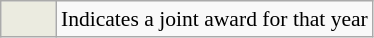<table class="wikitable" style="font-size:90%">
<tr>
<td bgcolor="#EBEBE0" width=30></td>
<td>Indicates a joint award for that year</td>
</tr>
</table>
